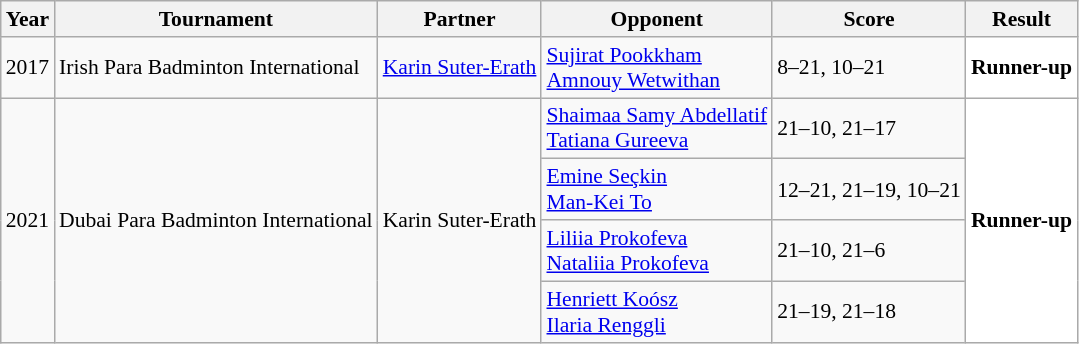<table class="sortable wikitable" style="font-size: 90%;">
<tr>
<th>Year</th>
<th>Tournament</th>
<th>Partner</th>
<th>Opponent</th>
<th>Score</th>
<th>Result</th>
</tr>
<tr>
<td align="center">2017</td>
<td align="left">Irish Para Badminton International</td>
<td> <a href='#'>Karin Suter-Erath</a></td>
<td align="left"> <a href='#'>Sujirat Pookkham</a><br> <a href='#'>Amnouy Wetwithan</a></td>
<td align="left">8–21, 10–21</td>
<td style="text-align:left; background:white"> <strong>Runner-up</strong></td>
</tr>
<tr>
<td rowspan="4" align="center">2021</td>
<td rowspan="4" align="left">Dubai Para Badminton International</td>
<td rowspan="4"> Karin Suter-Erath</td>
<td align="left"> <a href='#'>Shaimaa Samy Abdellatif</a><br> <a href='#'>Tatiana Gureeva</a></td>
<td align="left">21–10, 21–17</td>
<td rowspan="4" style="text-align:left; background:white"> <strong>Runner-up</strong></td>
</tr>
<tr>
<td align="left"> <a href='#'>Emine Seçkin</a><br> <a href='#'>Man-Kei To</a></td>
<td align="left">12–21, 21–19, 10–21</td>
</tr>
<tr>
<td align="left"> <a href='#'>Liliia Prokofeva</a><br> <a href='#'>Nataliia Prokofeva</a></td>
<td align="left">21–10, 21–6</td>
</tr>
<tr>
<td align="left"> <a href='#'>Henriett Koósz</a><br> <a href='#'>Ilaria Renggli</a></td>
<td align="left">21–19, 21–18</td>
</tr>
</table>
